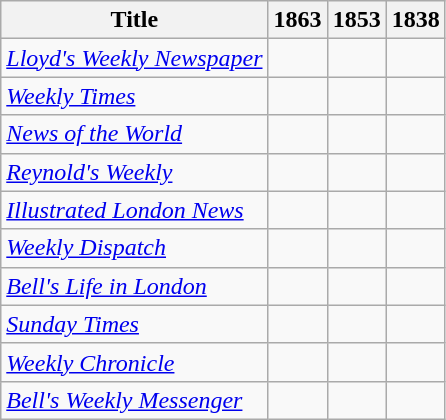<table class="wikitable sortable">
<tr>
<th>Title</th>
<th>1863</th>
<th>1853</th>
<th>1838</th>
</tr>
<tr>
<td><em><a href='#'>Lloyd's Weekly Newspaper</a></em></td>
<td></td>
<td></td>
<td></td>
</tr>
<tr>
<td><em><a href='#'>Weekly Times</a></em></td>
<td></td>
<td></td>
<td></td>
</tr>
<tr>
<td><em><a href='#'>News of the World</a></em></td>
<td></td>
<td></td>
<td></td>
</tr>
<tr>
<td><em><a href='#'>Reynold's Weekly</a></em></td>
<td></td>
<td></td>
<td></td>
</tr>
<tr>
<td><em><a href='#'>Illustrated London News</a></em></td>
<td></td>
<td></td>
<td></td>
</tr>
<tr>
<td><em><a href='#'>Weekly Dispatch</a></em></td>
<td></td>
<td></td>
<td></td>
</tr>
<tr>
<td><em><a href='#'>Bell's Life in London</a></em></td>
<td></td>
<td></td>
<td></td>
</tr>
<tr>
<td><em><a href='#'>Sunday Times</a></em></td>
<td></td>
<td></td>
<td></td>
</tr>
<tr>
<td><em><a href='#'>Weekly Chronicle</a></em></td>
<td></td>
<td></td>
<td></td>
</tr>
<tr>
<td><em><a href='#'>Bell's Weekly Messenger</a></em></td>
<td></td>
<td></td>
<td></td>
</tr>
</table>
